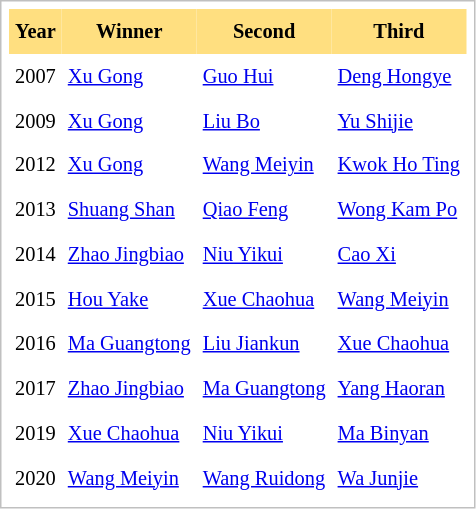<table cellpadding="4" cellspacing="0"  style="border: 1px solid silver; color: black; margin: 0 0 0.5em 0; background-color: white; padding: 5px; text-align: left; font-size:85%; vertical-align: top; line-height:1.6em;">
<tr>
<th scope=col; align="center" bgcolor="FFDF80">Year</th>
<th scope=col; align="center" bgcolor="FFDF80">Winner</th>
<th scope=col; align="center" bgcolor="FFDF80">Second</th>
<th scope=col; align="center" bgcolor="FFDF80">Third</th>
</tr>
<tr>
</tr>
<tr>
<td>2007</td>
<td><a href='#'>Xu Gong</a></td>
<td><a href='#'>Guo Hui</a></td>
<td><a href='#'>Deng Hongye</a></td>
</tr>
<tr>
<td>2009</td>
<td><a href='#'>Xu Gong</a></td>
<td><a href='#'>Liu Bo</a></td>
<td><a href='#'>Yu Shijie</a></td>
</tr>
<tr>
<td>2012</td>
<td><a href='#'>Xu Gong</a></td>
<td><a href='#'>Wang Meiyin</a></td>
<td><a href='#'>Kwok Ho Ting</a> </td>
</tr>
<tr>
<td>2013</td>
<td><a href='#'>Shuang Shan</a></td>
<td><a href='#'>Qiao Feng</a></td>
<td><a href='#'>Wong Kam Po</a> </td>
</tr>
<tr>
<td>2014</td>
<td><a href='#'>Zhao Jingbiao</a></td>
<td><a href='#'>Niu Yikui</a></td>
<td><a href='#'>Cao Xi</a></td>
</tr>
<tr>
<td>2015</td>
<td><a href='#'>Hou Yake</a></td>
<td><a href='#'>Xue Chaohua</a></td>
<td><a href='#'>Wang Meiyin</a></td>
</tr>
<tr>
<td>2016</td>
<td><a href='#'>Ma Guangtong</a></td>
<td><a href='#'>Liu Jiankun</a></td>
<td><a href='#'>Xue Chaohua</a></td>
</tr>
<tr>
<td>2017</td>
<td><a href='#'>Zhao Jingbiao</a></td>
<td><a href='#'>Ma Guangtong</a></td>
<td><a href='#'>Yang Haoran</a></td>
</tr>
<tr>
<td>2019</td>
<td><a href='#'>Xue Chaohua</a></td>
<td><a href='#'>Niu Yikui</a></td>
<td><a href='#'>Ma Binyan</a></td>
</tr>
<tr>
<td>2020</td>
<td><a href='#'>Wang Meiyin</a></td>
<td><a href='#'>Wang Ruidong</a></td>
<td><a href='#'>Wa Junjie</a></td>
</tr>
</table>
